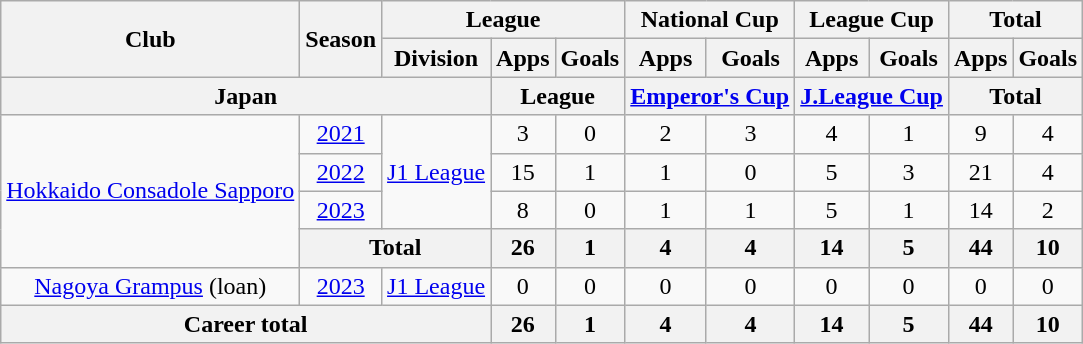<table class="wikitable" style="text-align: center">
<tr>
<th rowspan="2">Club</th>
<th rowspan="2">Season</th>
<th colspan="3">League</th>
<th colspan="2">National Cup</th>
<th colspan="2">League Cup</th>
<th colspan="2">Total</th>
</tr>
<tr>
<th>Division</th>
<th>Apps</th>
<th>Goals</th>
<th>Apps</th>
<th>Goals</th>
<th>Apps</th>
<th>Goals</th>
<th>Apps</th>
<th>Goals</th>
</tr>
<tr>
<th colspan=3>Japan</th>
<th colspan=2>League</th>
<th colspan=2><a href='#'>Emperor's Cup</a></th>
<th colspan=2><a href='#'>J.League Cup</a></th>
<th colspan=2>Total</th>
</tr>
<tr>
<td rowspan="4"><a href='#'>Hokkaido Consadole Sapporo</a></td>
<td><a href='#'>2021</a></td>
<td rowspan="3"><a href='#'>J1 League</a></td>
<td>3</td>
<td>0</td>
<td>2</td>
<td>3</td>
<td>4</td>
<td>1</td>
<td>9</td>
<td>4</td>
</tr>
<tr>
<td><a href='#'>2022</a></td>
<td>15</td>
<td>1</td>
<td>1</td>
<td>0</td>
<td>5</td>
<td>3</td>
<td>21</td>
<td>4</td>
</tr>
<tr>
<td><a href='#'>2023</a></td>
<td>8</td>
<td>0</td>
<td>1</td>
<td>1</td>
<td>5</td>
<td>1</td>
<td>14</td>
<td>2</td>
</tr>
<tr>
<th colspan="2">Total</th>
<th>26</th>
<th>1</th>
<th>4</th>
<th>4</th>
<th>14</th>
<th>5</th>
<th>44</th>
<th>10</th>
</tr>
<tr>
<td><a href='#'>Nagoya Grampus</a> (loan)</td>
<td><a href='#'>2023</a></td>
<td><a href='#'>J1 League</a></td>
<td>0</td>
<td>0</td>
<td>0</td>
<td>0</td>
<td>0</td>
<td>0</td>
<td>0</td>
<td>0</td>
</tr>
<tr>
<th colspan=3>Career total</th>
<th>26</th>
<th>1</th>
<th>4</th>
<th>4</th>
<th>14</th>
<th>5</th>
<th>44</th>
<th>10</th>
</tr>
</table>
